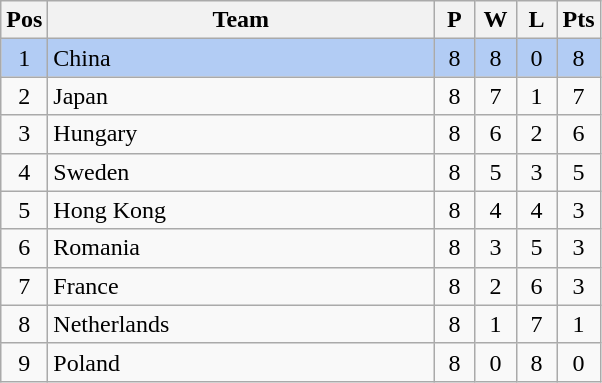<table class="wikitable" style="font-size: 100%">
<tr>
<th width=15>Pos</th>
<th width=250>Team</th>
<th width=20>P</th>
<th width=20>W</th>
<th width=20>L</th>
<th width=20>Pts</th>
</tr>
<tr align=center style="background: #b2ccf4;">
<td>1</td>
<td align="left"> China</td>
<td>8</td>
<td>8</td>
<td>0</td>
<td>8</td>
</tr>
<tr align=center>
<td>2</td>
<td align="left"> Japan</td>
<td>8</td>
<td>7</td>
<td>1</td>
<td>7</td>
</tr>
<tr align=center>
<td>3</td>
<td align="left"> Hungary</td>
<td>8</td>
<td>6</td>
<td>2</td>
<td>6</td>
</tr>
<tr align=center>
<td>4</td>
<td align="left"> Sweden</td>
<td>8</td>
<td>5</td>
<td>3</td>
<td>5</td>
</tr>
<tr align=center>
<td>5</td>
<td align="left"> Hong Kong</td>
<td>8</td>
<td>4</td>
<td>4</td>
<td>3</td>
</tr>
<tr align=center>
<td>6</td>
<td align="left"> Romania</td>
<td>8</td>
<td>3</td>
<td>5</td>
<td>3</td>
</tr>
<tr align=center>
<td>7</td>
<td align="left"> France</td>
<td>8</td>
<td>2</td>
<td>6</td>
<td>3</td>
</tr>
<tr align=center>
<td>8</td>
<td align="left"> Netherlands</td>
<td>8</td>
<td>1</td>
<td>7</td>
<td>1</td>
</tr>
<tr align=center>
<td>9</td>
<td align="left"> Poland</td>
<td>8</td>
<td>0</td>
<td>8</td>
<td>0</td>
</tr>
</table>
